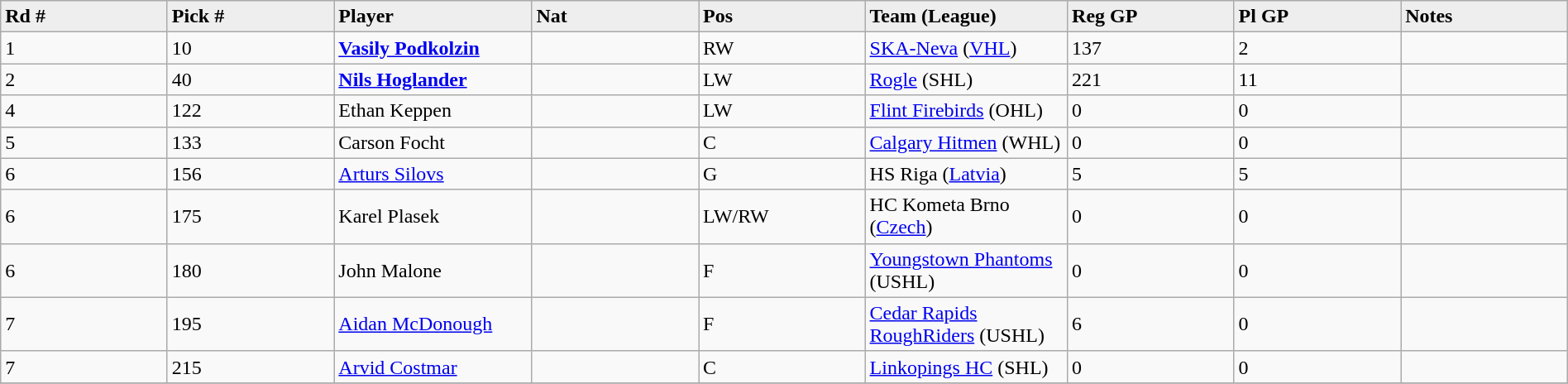<table class="wikitable" style="width: 100%">
<tr>
<td width="5%"; bgcolor="#eeeeee"><strong>Rd #</strong></td>
<td width="5%"; bgcolor="#eeeeee"><strong>Pick #</strong></td>
<td width="5%"; bgcolor="#eeeeee"><strong>Player</strong></td>
<td width="5%"; bgcolor="#eeeeee"><strong>Nat</strong></td>
<td width="5%"; bgcolor="#eeeeee"><strong>Pos</strong></td>
<td width="5%"; bgcolor="#eeeeee"><strong>Team (League)</strong></td>
<td width="5%"; bgcolor="#eeeeee"><strong>Reg GP</strong></td>
<td width="5%"; bgcolor="#eeeeee"><strong>Pl GP</strong></td>
<td width="5%"; bgcolor="#eeeeee"><strong>Notes</strong></td>
</tr>
<tr>
<td>1</td>
<td>10</td>
<td><strong><a href='#'>Vasily Podkolzin</a></strong></td>
<td></td>
<td>RW</td>
<td><a href='#'>SKA-Neva</a> (<a href='#'>VHL</a>)</td>
<td>137</td>
<td>2</td>
<td></td>
</tr>
<tr>
<td>2</td>
<td>40</td>
<td><strong><a href='#'>Nils Hoglander</a></strong></td>
<td></td>
<td>LW</td>
<td><a href='#'>Rogle</a> (SHL)</td>
<td>221</td>
<td>11</td>
<td></td>
</tr>
<tr>
<td>4</td>
<td>122</td>
<td>Ethan Keppen</td>
<td></td>
<td>LW</td>
<td><a href='#'>Flint Firebirds</a> (OHL)</td>
<td>0</td>
<td>0</td>
<td></td>
</tr>
<tr>
<td>5</td>
<td>133</td>
<td>Carson Focht</td>
<td></td>
<td>C</td>
<td><a href='#'>Calgary Hitmen</a> (WHL)</td>
<td>0</td>
<td>0</td>
<td></td>
</tr>
<tr>
<td>6</td>
<td>156</td>
<td><a href='#'>Arturs Silovs</a></td>
<td></td>
<td>G</td>
<td>HS Riga (<a href='#'>Latvia</a>)</td>
<td>5</td>
<td>5</td>
<td></td>
</tr>
<tr>
<td>6</td>
<td>175</td>
<td>Karel Plasek</td>
<td></td>
<td>LW/RW</td>
<td>HC Kometa Brno (<a href='#'>Czech</a>)</td>
<td>0</td>
<td>0</td>
<td></td>
</tr>
<tr>
<td>6</td>
<td>180</td>
<td>John Malone</td>
<td></td>
<td>F</td>
<td><a href='#'>Youngstown Phantoms</a> (USHL)</td>
<td>0</td>
<td>0</td>
<td></td>
</tr>
<tr>
<td>7</td>
<td>195</td>
<td><a href='#'>Aidan McDonough</a></td>
<td></td>
<td>F</td>
<td><a href='#'>Cedar Rapids RoughRiders</a> (USHL)</td>
<td>6</td>
<td>0</td>
<td></td>
</tr>
<tr>
<td>7</td>
<td>215</td>
<td><a href='#'>Arvid Costmar</a></td>
<td></td>
<td>C</td>
<td><a href='#'>Linkopings HC</a> (SHL)</td>
<td>0</td>
<td>0</td>
<td></td>
</tr>
<tr>
</tr>
</table>
